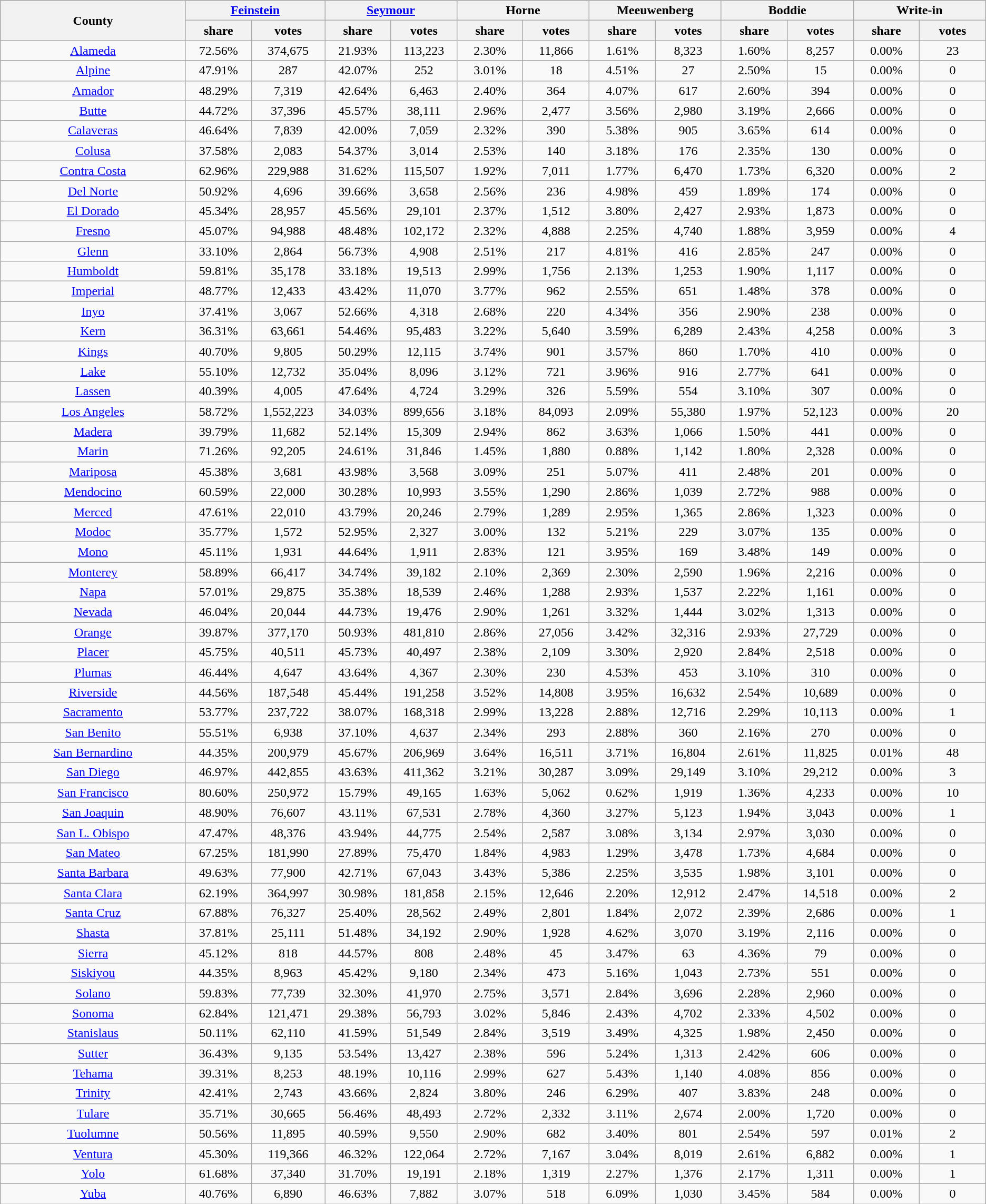<table class="wikitable sortable" style="text-align:center">
<tr bgcolor=lightgrey>
<th rowspan=2 width="14%">County</th>
<th colspan=2><a href='#'>Feinstein</a></th>
<th colspan=2><a href='#'>Seymour</a></th>
<th colspan=2>Horne</th>
<th colspan=2>Meeuwenberg</th>
<th colspan=2>Boddie</th>
<th colspan=2>Write-in</th>
</tr>
<tr>
<th width="5%">share</th>
<th width="5%">votes</th>
<th width="5%">share</th>
<th width="5%">votes</th>
<th width="5%">share</th>
<th width="5%">votes</th>
<th width="5%">share</th>
<th width="5%">votes</th>
<th width="5%">share</th>
<th width="5%">votes</th>
<th width="5%">share</th>
<th width="5%">votes</th>
</tr>
<tr>
<td><a href='#'>Alameda</a></td>
<td>72.56%</td>
<td>374,675</td>
<td>21.93%</td>
<td>113,223</td>
<td>2.30%</td>
<td>11,866</td>
<td>1.61%</td>
<td>8,323</td>
<td>1.60%</td>
<td>8,257</td>
<td>0.00%</td>
<td>23</td>
</tr>
<tr>
<td><a href='#'>Alpine</a></td>
<td>47.91%</td>
<td>287</td>
<td>42.07%</td>
<td>252</td>
<td>3.01%</td>
<td>18</td>
<td>4.51%</td>
<td>27</td>
<td>2.50%</td>
<td>15</td>
<td>0.00%</td>
<td>0</td>
</tr>
<tr>
<td><a href='#'>Amador</a></td>
<td>48.29%</td>
<td>7,319</td>
<td>42.64%</td>
<td>6,463</td>
<td>2.40%</td>
<td>364</td>
<td>4.07%</td>
<td>617</td>
<td>2.60%</td>
<td>394</td>
<td>0.00%</td>
<td>0</td>
</tr>
<tr>
<td><a href='#'>Butte</a></td>
<td>44.72%</td>
<td>37,396</td>
<td>45.57%</td>
<td>38,111</td>
<td>2.96%</td>
<td>2,477</td>
<td>3.56%</td>
<td>2,980</td>
<td>3.19%</td>
<td>2,666</td>
<td>0.00%</td>
<td>0</td>
</tr>
<tr>
<td><a href='#'>Calaveras</a></td>
<td>46.64%</td>
<td>7,839</td>
<td>42.00%</td>
<td>7,059</td>
<td>2.32%</td>
<td>390</td>
<td>5.38%</td>
<td>905</td>
<td>3.65%</td>
<td>614</td>
<td>0.00%</td>
<td>0</td>
</tr>
<tr>
<td><a href='#'>Colusa</a></td>
<td>37.58%</td>
<td>2,083</td>
<td>54.37%</td>
<td>3,014</td>
<td>2.53%</td>
<td>140</td>
<td>3.18%</td>
<td>176</td>
<td>2.35%</td>
<td>130</td>
<td>0.00%</td>
<td>0</td>
</tr>
<tr>
<td><a href='#'>Contra Costa</a></td>
<td>62.96%</td>
<td>229,988</td>
<td>31.62%</td>
<td>115,507</td>
<td>1.92%</td>
<td>7,011</td>
<td>1.77%</td>
<td>6,470</td>
<td>1.73%</td>
<td>6,320</td>
<td>0.00%</td>
<td>2</td>
</tr>
<tr>
<td><a href='#'>Del Norte</a></td>
<td>50.92%</td>
<td>4,696</td>
<td>39.66%</td>
<td>3,658</td>
<td>2.56%</td>
<td>236</td>
<td>4.98%</td>
<td>459</td>
<td>1.89%</td>
<td>174</td>
<td>0.00%</td>
<td>0</td>
</tr>
<tr>
<td><a href='#'>El Dorado</a></td>
<td>45.34%</td>
<td>28,957</td>
<td>45.56%</td>
<td>29,101</td>
<td>2.37%</td>
<td>1,512</td>
<td>3.80%</td>
<td>2,427</td>
<td>2.93%</td>
<td>1,873</td>
<td>0.00%</td>
<td>0</td>
</tr>
<tr>
<td><a href='#'>Fresno</a></td>
<td>45.07%</td>
<td>94,988</td>
<td>48.48%</td>
<td>102,172</td>
<td>2.32%</td>
<td>4,888</td>
<td>2.25%</td>
<td>4,740</td>
<td>1.88%</td>
<td>3,959</td>
<td>0.00%</td>
<td>4</td>
</tr>
<tr>
<td><a href='#'>Glenn</a></td>
<td>33.10%</td>
<td>2,864</td>
<td>56.73%</td>
<td>4,908</td>
<td>2.51%</td>
<td>217</td>
<td>4.81%</td>
<td>416</td>
<td>2.85%</td>
<td>247</td>
<td>0.00%</td>
<td>0</td>
</tr>
<tr>
<td><a href='#'>Humboldt</a></td>
<td>59.81%</td>
<td>35,178</td>
<td>33.18%</td>
<td>19,513</td>
<td>2.99%</td>
<td>1,756</td>
<td>2.13%</td>
<td>1,253</td>
<td>1.90%</td>
<td>1,117</td>
<td>0.00%</td>
<td>0</td>
</tr>
<tr>
<td><a href='#'>Imperial</a></td>
<td>48.77%</td>
<td>12,433</td>
<td>43.42%</td>
<td>11,070</td>
<td>3.77%</td>
<td>962</td>
<td>2.55%</td>
<td>651</td>
<td>1.48%</td>
<td>378</td>
<td>0.00%</td>
<td>0</td>
</tr>
<tr>
<td><a href='#'>Inyo</a></td>
<td>37.41%</td>
<td>3,067</td>
<td>52.66%</td>
<td>4,318</td>
<td>2.68%</td>
<td>220</td>
<td>4.34%</td>
<td>356</td>
<td>2.90%</td>
<td>238</td>
<td>0.00%</td>
<td>0</td>
</tr>
<tr>
<td><a href='#'>Kern</a></td>
<td>36.31%</td>
<td>63,661</td>
<td>54.46%</td>
<td>95,483</td>
<td>3.22%</td>
<td>5,640</td>
<td>3.59%</td>
<td>6,289</td>
<td>2.43%</td>
<td>4,258</td>
<td>0.00%</td>
<td>3</td>
</tr>
<tr>
<td><a href='#'>Kings</a></td>
<td>40.70%</td>
<td>9,805</td>
<td>50.29%</td>
<td>12,115</td>
<td>3.74%</td>
<td>901</td>
<td>3.57%</td>
<td>860</td>
<td>1.70%</td>
<td>410</td>
<td>0.00%</td>
<td>0</td>
</tr>
<tr>
<td><a href='#'>Lake</a></td>
<td>55.10%</td>
<td>12,732</td>
<td>35.04%</td>
<td>8,096</td>
<td>3.12%</td>
<td>721</td>
<td>3.96%</td>
<td>916</td>
<td>2.77%</td>
<td>641</td>
<td>0.00%</td>
<td>0</td>
</tr>
<tr>
<td><a href='#'>Lassen</a></td>
<td>40.39%</td>
<td>4,005</td>
<td>47.64%</td>
<td>4,724</td>
<td>3.29%</td>
<td>326</td>
<td>5.59%</td>
<td>554</td>
<td>3.10%</td>
<td>307</td>
<td>0.00%</td>
<td>0</td>
</tr>
<tr>
<td><a href='#'>Los Angeles</a></td>
<td>58.72%</td>
<td>1,552,223</td>
<td>34.03%</td>
<td>899,656</td>
<td>3.18%</td>
<td>84,093</td>
<td>2.09%</td>
<td>55,380</td>
<td>1.97%</td>
<td>52,123</td>
<td>0.00%</td>
<td>20</td>
</tr>
<tr>
<td><a href='#'>Madera</a></td>
<td>39.79%</td>
<td>11,682</td>
<td>52.14%</td>
<td>15,309</td>
<td>2.94%</td>
<td>862</td>
<td>3.63%</td>
<td>1,066</td>
<td>1.50%</td>
<td>441</td>
<td>0.00%</td>
<td>0</td>
</tr>
<tr>
<td><a href='#'>Marin</a></td>
<td>71.26%</td>
<td>92,205</td>
<td>24.61%</td>
<td>31,846</td>
<td>1.45%</td>
<td>1,880</td>
<td>0.88%</td>
<td>1,142</td>
<td>1.80%</td>
<td>2,328</td>
<td>0.00%</td>
<td>0</td>
</tr>
<tr>
<td><a href='#'>Mariposa</a></td>
<td>45.38%</td>
<td>3,681</td>
<td>43.98%</td>
<td>3,568</td>
<td>3.09%</td>
<td>251</td>
<td>5.07%</td>
<td>411</td>
<td>2.48%</td>
<td>201</td>
<td>0.00%</td>
<td>0</td>
</tr>
<tr>
<td><a href='#'>Mendocino</a></td>
<td>60.59%</td>
<td>22,000</td>
<td>30.28%</td>
<td>10,993</td>
<td>3.55%</td>
<td>1,290</td>
<td>2.86%</td>
<td>1,039</td>
<td>2.72%</td>
<td>988</td>
<td>0.00%</td>
<td>0</td>
</tr>
<tr>
<td><a href='#'>Merced</a></td>
<td>47.61%</td>
<td>22,010</td>
<td>43.79%</td>
<td>20,246</td>
<td>2.79%</td>
<td>1,289</td>
<td>2.95%</td>
<td>1,365</td>
<td>2.86%</td>
<td>1,323</td>
<td>0.00%</td>
<td>0</td>
</tr>
<tr>
<td><a href='#'>Modoc</a></td>
<td>35.77%</td>
<td>1,572</td>
<td>52.95%</td>
<td>2,327</td>
<td>3.00%</td>
<td>132</td>
<td>5.21%</td>
<td>229</td>
<td>3.07%</td>
<td>135</td>
<td>0.00%</td>
<td>0</td>
</tr>
<tr>
<td><a href='#'>Mono</a></td>
<td>45.11%</td>
<td>1,931</td>
<td>44.64%</td>
<td>1,911</td>
<td>2.83%</td>
<td>121</td>
<td>3.95%</td>
<td>169</td>
<td>3.48%</td>
<td>149</td>
<td>0.00%</td>
<td>0</td>
</tr>
<tr>
<td><a href='#'>Monterey</a></td>
<td>58.89%</td>
<td>66,417</td>
<td>34.74%</td>
<td>39,182</td>
<td>2.10%</td>
<td>2,369</td>
<td>2.30%</td>
<td>2,590</td>
<td>1.96%</td>
<td>2,216</td>
<td>0.00%</td>
<td>0</td>
</tr>
<tr>
<td><a href='#'>Napa</a></td>
<td>57.01%</td>
<td>29,875</td>
<td>35.38%</td>
<td>18,539</td>
<td>2.46%</td>
<td>1,288</td>
<td>2.93%</td>
<td>1,537</td>
<td>2.22%</td>
<td>1,161</td>
<td>0.00%</td>
<td>0</td>
</tr>
<tr>
<td><a href='#'>Nevada</a></td>
<td>46.04%</td>
<td>20,044</td>
<td>44.73%</td>
<td>19,476</td>
<td>2.90%</td>
<td>1,261</td>
<td>3.32%</td>
<td>1,444</td>
<td>3.02%</td>
<td>1,313</td>
<td>0.00%</td>
<td>0</td>
</tr>
<tr>
<td><a href='#'>Orange</a></td>
<td>39.87%</td>
<td>377,170</td>
<td>50.93%</td>
<td>481,810</td>
<td>2.86%</td>
<td>27,056</td>
<td>3.42%</td>
<td>32,316</td>
<td>2.93%</td>
<td>27,729</td>
<td>0.00%</td>
<td>0</td>
</tr>
<tr>
<td><a href='#'>Placer</a></td>
<td>45.75%</td>
<td>40,511</td>
<td>45.73%</td>
<td>40,497</td>
<td>2.38%</td>
<td>2,109</td>
<td>3.30%</td>
<td>2,920</td>
<td>2.84%</td>
<td>2,518</td>
<td>0.00%</td>
<td>0</td>
</tr>
<tr>
<td><a href='#'>Plumas</a></td>
<td>46.44%</td>
<td>4,647</td>
<td>43.64%</td>
<td>4,367</td>
<td>2.30%</td>
<td>230</td>
<td>4.53%</td>
<td>453</td>
<td>3.10%</td>
<td>310</td>
<td>0.00%</td>
<td>0</td>
</tr>
<tr>
<td><a href='#'>Riverside</a></td>
<td>44.56%</td>
<td>187,548</td>
<td>45.44%</td>
<td>191,258</td>
<td>3.52%</td>
<td>14,808</td>
<td>3.95%</td>
<td>16,632</td>
<td>2.54%</td>
<td>10,689</td>
<td>0.00%</td>
<td>0</td>
</tr>
<tr>
<td><a href='#'>Sacramento</a></td>
<td>53.77%</td>
<td>237,722</td>
<td>38.07%</td>
<td>168,318</td>
<td>2.99%</td>
<td>13,228</td>
<td>2.88%</td>
<td>12,716</td>
<td>2.29%</td>
<td>10,113</td>
<td>0.00%</td>
<td>1</td>
</tr>
<tr>
<td><a href='#'>San Benito</a></td>
<td>55.51%</td>
<td>6,938</td>
<td>37.10%</td>
<td>4,637</td>
<td>2.34%</td>
<td>293</td>
<td>2.88%</td>
<td>360</td>
<td>2.16%</td>
<td>270</td>
<td>0.00%</td>
<td>0</td>
</tr>
<tr>
<td><a href='#'>San Bernardino</a></td>
<td>44.35%</td>
<td>200,979</td>
<td>45.67%</td>
<td>206,969</td>
<td>3.64%</td>
<td>16,511</td>
<td>3.71%</td>
<td>16,804</td>
<td>2.61%</td>
<td>11,825</td>
<td>0.01%</td>
<td>48</td>
</tr>
<tr>
<td><a href='#'>San Diego</a></td>
<td>46.97%</td>
<td>442,855</td>
<td>43.63%</td>
<td>411,362</td>
<td>3.21%</td>
<td>30,287</td>
<td>3.09%</td>
<td>29,149</td>
<td>3.10%</td>
<td>29,212</td>
<td>0.00%</td>
<td>3</td>
</tr>
<tr>
<td><a href='#'>San Francisco</a></td>
<td>80.60%</td>
<td>250,972</td>
<td>15.79%</td>
<td>49,165</td>
<td>1.63%</td>
<td>5,062</td>
<td>0.62%</td>
<td>1,919</td>
<td>1.36%</td>
<td>4,233</td>
<td>0.00%</td>
<td>10</td>
</tr>
<tr>
<td><a href='#'>San Joaquin</a></td>
<td>48.90%</td>
<td>76,607</td>
<td>43.11%</td>
<td>67,531</td>
<td>2.78%</td>
<td>4,360</td>
<td>3.27%</td>
<td>5,123</td>
<td>1.94%</td>
<td>3,043</td>
<td>0.00%</td>
<td>1</td>
</tr>
<tr>
<td><a href='#'>San L. Obispo</a></td>
<td>47.47%</td>
<td>48,376</td>
<td>43.94%</td>
<td>44,775</td>
<td>2.54%</td>
<td>2,587</td>
<td>3.08%</td>
<td>3,134</td>
<td>2.97%</td>
<td>3,030</td>
<td>0.00%</td>
<td>0</td>
</tr>
<tr>
<td><a href='#'>San Mateo</a></td>
<td>67.25%</td>
<td>181,990</td>
<td>27.89%</td>
<td>75,470</td>
<td>1.84%</td>
<td>4,983</td>
<td>1.29%</td>
<td>3,478</td>
<td>1.73%</td>
<td>4,684</td>
<td>0.00%</td>
<td>0</td>
</tr>
<tr>
<td><a href='#'>Santa Barbara</a></td>
<td>49.63%</td>
<td>77,900</td>
<td>42.71%</td>
<td>67,043</td>
<td>3.43%</td>
<td>5,386</td>
<td>2.25%</td>
<td>3,535</td>
<td>1.98%</td>
<td>3,101</td>
<td>0.00%</td>
<td>0</td>
</tr>
<tr>
<td><a href='#'>Santa Clara</a></td>
<td>62.19%</td>
<td>364,997</td>
<td>30.98%</td>
<td>181,858</td>
<td>2.15%</td>
<td>12,646</td>
<td>2.20%</td>
<td>12,912</td>
<td>2.47%</td>
<td>14,518</td>
<td>0.00%</td>
<td>2</td>
</tr>
<tr>
<td><a href='#'>Santa Cruz</a></td>
<td>67.88%</td>
<td>76,327</td>
<td>25.40%</td>
<td>28,562</td>
<td>2.49%</td>
<td>2,801</td>
<td>1.84%</td>
<td>2,072</td>
<td>2.39%</td>
<td>2,686</td>
<td>0.00%</td>
<td>1</td>
</tr>
<tr>
<td><a href='#'>Shasta</a></td>
<td>37.81%</td>
<td>25,111</td>
<td>51.48%</td>
<td>34,192</td>
<td>2.90%</td>
<td>1,928</td>
<td>4.62%</td>
<td>3,070</td>
<td>3.19%</td>
<td>2,116</td>
<td>0.00%</td>
<td>0</td>
</tr>
<tr>
<td><a href='#'>Sierra</a></td>
<td>45.12%</td>
<td>818</td>
<td>44.57%</td>
<td>808</td>
<td>2.48%</td>
<td>45</td>
<td>3.47%</td>
<td>63</td>
<td>4.36%</td>
<td>79</td>
<td>0.00%</td>
<td>0</td>
</tr>
<tr>
<td><a href='#'>Siskiyou</a></td>
<td>44.35%</td>
<td>8,963</td>
<td>45.42%</td>
<td>9,180</td>
<td>2.34%</td>
<td>473</td>
<td>5.16%</td>
<td>1,043</td>
<td>2.73%</td>
<td>551</td>
<td>0.00%</td>
<td>0</td>
</tr>
<tr>
<td><a href='#'>Solano</a></td>
<td>59.83%</td>
<td>77,739</td>
<td>32.30%</td>
<td>41,970</td>
<td>2.75%</td>
<td>3,571</td>
<td>2.84%</td>
<td>3,696</td>
<td>2.28%</td>
<td>2,960</td>
<td>0.00%</td>
<td>0</td>
</tr>
<tr>
<td><a href='#'>Sonoma</a></td>
<td>62.84%</td>
<td>121,471</td>
<td>29.38%</td>
<td>56,793</td>
<td>3.02%</td>
<td>5,846</td>
<td>2.43%</td>
<td>4,702</td>
<td>2.33%</td>
<td>4,502</td>
<td>0.00%</td>
<td>0</td>
</tr>
<tr>
<td><a href='#'>Stanislaus</a></td>
<td>50.11%</td>
<td>62,110</td>
<td>41.59%</td>
<td>51,549</td>
<td>2.84%</td>
<td>3,519</td>
<td>3.49%</td>
<td>4,325</td>
<td>1.98%</td>
<td>2,450</td>
<td>0.00%</td>
<td>0</td>
</tr>
<tr>
<td><a href='#'>Sutter</a></td>
<td>36.43%</td>
<td>9,135</td>
<td>53.54%</td>
<td>13,427</td>
<td>2.38%</td>
<td>596</td>
<td>5.24%</td>
<td>1,313</td>
<td>2.42%</td>
<td>606</td>
<td>0.00%</td>
<td>0</td>
</tr>
<tr>
<td><a href='#'>Tehama</a></td>
<td>39.31%</td>
<td>8,253</td>
<td>48.19%</td>
<td>10,116</td>
<td>2.99%</td>
<td>627</td>
<td>5.43%</td>
<td>1,140</td>
<td>4.08%</td>
<td>856</td>
<td>0.00%</td>
<td>0</td>
</tr>
<tr>
<td><a href='#'>Trinity</a></td>
<td>42.41%</td>
<td>2,743</td>
<td>43.66%</td>
<td>2,824</td>
<td>3.80%</td>
<td>246</td>
<td>6.29%</td>
<td>407</td>
<td>3.83%</td>
<td>248</td>
<td>0.00%</td>
<td>0</td>
</tr>
<tr>
<td><a href='#'>Tulare</a></td>
<td>35.71%</td>
<td>30,665</td>
<td>56.46%</td>
<td>48,493</td>
<td>2.72%</td>
<td>2,332</td>
<td>3.11%</td>
<td>2,674</td>
<td>2.00%</td>
<td>1,720</td>
<td>0.00%</td>
<td>0</td>
</tr>
<tr>
<td><a href='#'>Tuolumne</a></td>
<td>50.56%</td>
<td>11,895</td>
<td>40.59%</td>
<td>9,550</td>
<td>2.90%</td>
<td>682</td>
<td>3.40%</td>
<td>801</td>
<td>2.54%</td>
<td>597</td>
<td>0.01%</td>
<td>2</td>
</tr>
<tr>
<td><a href='#'>Ventura</a></td>
<td>45.30%</td>
<td>119,366</td>
<td>46.32%</td>
<td>122,064</td>
<td>2.72%</td>
<td>7,167</td>
<td>3.04%</td>
<td>8,019</td>
<td>2.61%</td>
<td>6,882</td>
<td>0.00%</td>
<td>1</td>
</tr>
<tr>
<td><a href='#'>Yolo</a></td>
<td>61.68%</td>
<td>37,340</td>
<td>31.70%</td>
<td>19,191</td>
<td>2.18%</td>
<td>1,319</td>
<td>2.27%</td>
<td>1,376</td>
<td>2.17%</td>
<td>1,311</td>
<td>0.00%</td>
<td>1</td>
</tr>
<tr>
<td><a href='#'>Yuba</a></td>
<td>40.76%</td>
<td>6,890</td>
<td>46.63%</td>
<td>7,882</td>
<td>3.07%</td>
<td>518</td>
<td>6.09%</td>
<td>1,030</td>
<td>3.45%</td>
<td>584</td>
<td>0.00%</td>
<td>0</td>
</tr>
</table>
